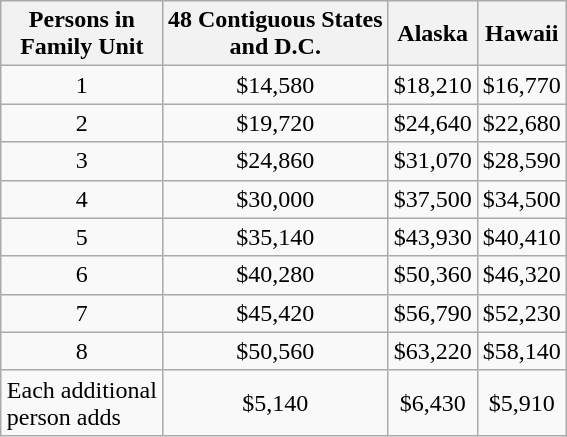<table class="wikitable" style="margin-left: 1em; text-align: center; float: right ">
<tr>
<th>Persons in<br>Family Unit</th>
<th>48 Contiguous States<br>and D.C.</th>
<th>Alaska</th>
<th>Hawaii</th>
</tr>
<tr>
<td>1</td>
<td>$14,580</td>
<td>$18,210</td>
<td>$16,770</td>
</tr>
<tr>
<td>2</td>
<td>$19,720</td>
<td>$24,640</td>
<td>$22,680</td>
</tr>
<tr>
<td>3</td>
<td>$24,860</td>
<td>$31,070</td>
<td>$28,590</td>
</tr>
<tr>
<td>4</td>
<td>$30,000</td>
<td>$37,500</td>
<td>$34,500</td>
</tr>
<tr>
<td>5</td>
<td>$35,140</td>
<td>$43,930</td>
<td>$40,410</td>
</tr>
<tr>
<td>6</td>
<td>$40,280</td>
<td>$50,360</td>
<td>$46,320</td>
</tr>
<tr>
<td>7</td>
<td>$45,420</td>
<td>$56,790</td>
<td>$52,230</td>
</tr>
<tr>
<td>8</td>
<td>$50,560</td>
<td>$63,220</td>
<td>$58,140</td>
</tr>
<tr>
<td style="text-align:left;">Each additional<br>person adds</td>
<td>$5,140</td>
<td>$6,430</td>
<td>$5,910</td>
</tr>
</table>
